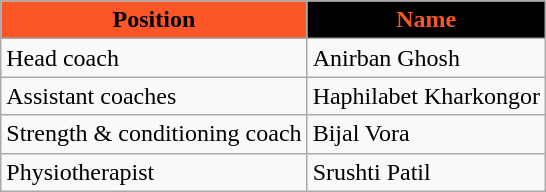<table class="wikitable">
<tr>
<th colspan="1" style="background:#FA5628; color:#000000; text-align:center;">Position</th>
<th colspan="1" style="background:#000000; color:#FA5628; text-align:center;">Name</th>
</tr>
<tr>
<td>Head coach</td>
<td> Anirban Ghosh</td>
</tr>
<tr>
<td>Assistant coaches</td>
<td> Haphilabet Kharkongor</td>
</tr>
<tr>
<td>Strength & conditioning coach</td>
<td> Bijal Vora</td>
</tr>
<tr>
<td>Physiotherapist</td>
<td> Srushti Patil</td>
</tr>
</table>
